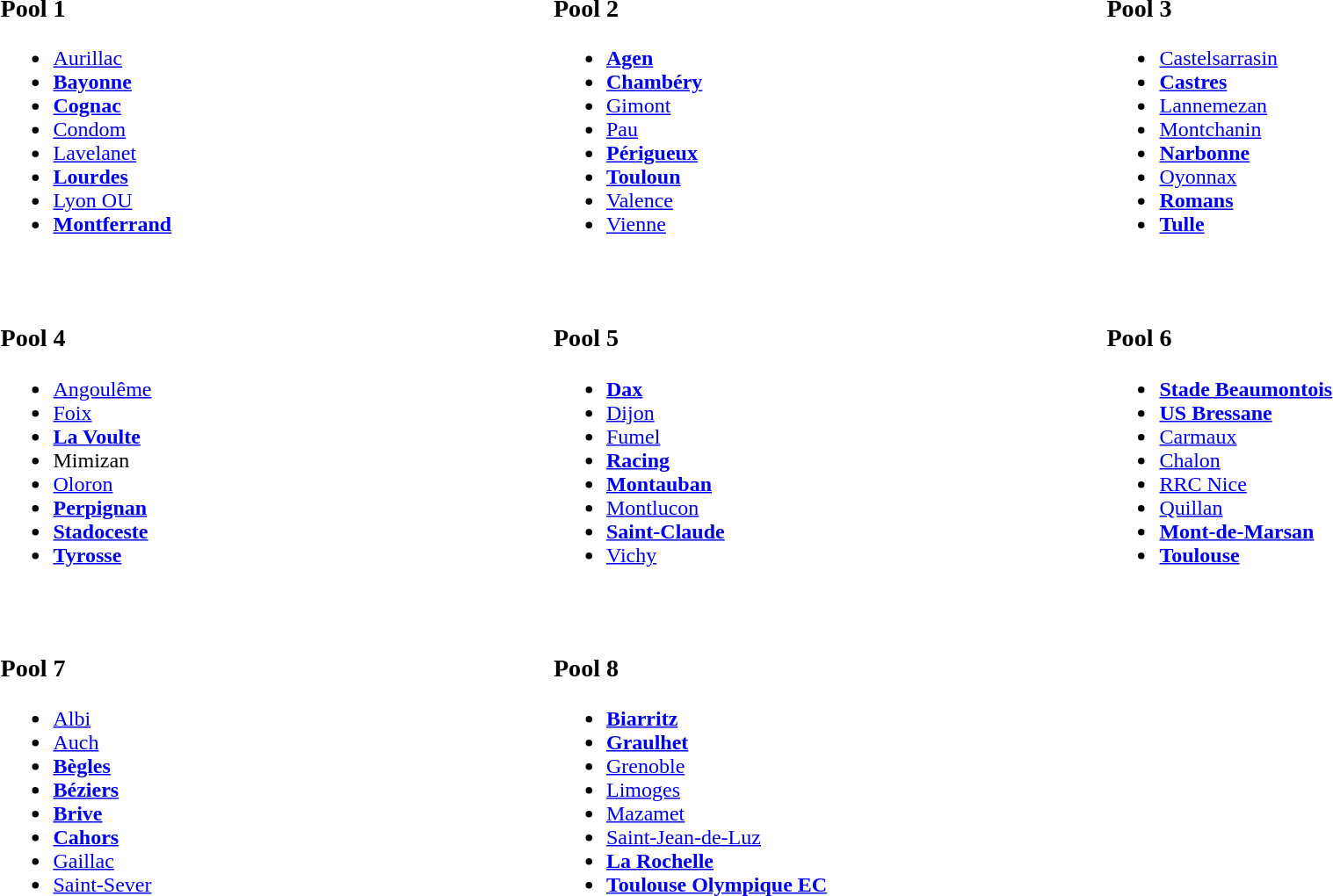<table width="100%" align="center" border="0" cellpadding="4" cellspacing="5">
<tr valign="top" align="left">
<td width="33%"><br><h3>Pool 1</h3><ul><li><a href='#'>Aurillac</a></li><li><strong><a href='#'>Bayonne</a></strong></li><li><strong><a href='#'>Cognac</a></strong></li><li><a href='#'>Condom</a></li><li><a href='#'>Lavelanet</a></li><li><strong><a href='#'>Lourdes</a></strong></li><li><a href='#'>Lyon OU</a></li><li><strong><a href='#'>Montferrand</a></strong></li></ul></td>
<td width="33%"><br><h3>Pool 2</h3><ul><li><strong><a href='#'>Agen</a></strong></li><li><strong><a href='#'>Chambéry</a></strong></li><li><a href='#'>Gimont</a></li><li><a href='#'>Pau</a></li><li><strong><a href='#'>Périgueux</a></strong></li><li><strong><a href='#'>Touloun</a></strong></li><li><a href='#'>Valence</a></li><li><a href='#'>Vienne</a></li></ul></td>
<td width="33%"><br><h3>Pool 3</h3><ul><li><a href='#'>Castelsarrasin</a></li><li><strong><a href='#'>Castres</a></strong></li><li><a href='#'>Lannemezan</a></li><li><a href='#'>Montchanin</a></li><li><strong><a href='#'>Narbonne</a></strong></li><li><a href='#'>Oyonnax</a></li><li><strong><a href='#'>Romans</a></strong></li><li><strong><a href='#'>Tulle</a></strong></li></ul></td>
</tr>
<tr valign="top" align="left">
<td width="33%"><br><h3>Pool 4</h3><ul><li><a href='#'>Angoulême</a></li><li><a href='#'>Foix</a></li><li><strong><a href='#'>La Voulte</a></strong></li><li>Mimizan</li><li><a href='#'>Oloron</a></li><li><strong><a href='#'>Perpignan</a></strong></li><li><strong><a href='#'>Stadoceste</a></strong></li><li><strong><a href='#'>Tyrosse</a></strong></li></ul></td>
<td width="33%"><br><h3>Pool 5</h3><ul><li><strong><a href='#'>Dax</a></strong></li><li><a href='#'>Dijon</a></li><li><a href='#'>Fumel</a></li><li><strong><a href='#'>Racing</a></strong></li><li><strong><a href='#'>Montauban</a></strong></li><li><a href='#'>Montlucon</a></li><li><strong><a href='#'>Saint-Claude</a></strong></li><li><a href='#'>Vichy</a></li></ul></td>
<td width="33%"><br><h3>Pool 6</h3><ul><li><strong><a href='#'>Stade Beaumontois</a></strong></li><li><strong><a href='#'>US Bressane</a></strong></li><li><a href='#'>Carmaux</a></li><li><a href='#'>Chalon</a></li><li><a href='#'>RRC Nice</a></li><li><a href='#'>Quillan</a></li><li><strong><a href='#'>Mont-de-Marsan</a></strong></li><li><strong><a href='#'>Toulouse</a></strong></li></ul></td>
</tr>
<tr valign="top" align="left">
<td width="33%"><br><h3>Pool 7</h3><ul><li><a href='#'>Albi</a></li><li><a href='#'>Auch</a></li><li><strong><a href='#'>Bègles</a></strong></li><li><strong><a href='#'>Béziers</a></strong></li><li><strong><a href='#'>Brive</a></strong></li><li><strong><a href='#'>Cahors</a></strong></li><li><a href='#'>Gaillac</a></li><li><a href='#'>Saint-Sever</a></li></ul></td>
<td width="33%"><br><h3>Pool 8</h3><ul><li><strong><a href='#'>Biarritz</a> </strong></li><li><strong><a href='#'>Graulhet</a></strong></li><li><a href='#'>Grenoble</a></li><li><a href='#'>Limoges</a></li><li><a href='#'>Mazamet</a></li><li><a href='#'>Saint-Jean-de-Luz</a></li><li><strong><a href='#'>La Rochelle</a></strong></li><li><strong><a href='#'>Toulouse Olympique EC</a></strong></li></ul></td>
<td width="33%"></td>
</tr>
</table>
